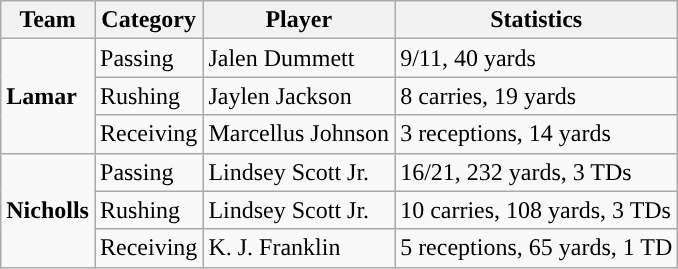<table class="wikitable" style="float: left;">
<tr>
<th>Team</th>
<th>Category</th>
<th>Player</th>
<th>Statistics</th>
</tr>
<tr>
<td rowspan=3><strong>Lamar</strong></td>
<td>Passing</td>
<td>Jalen Dummett</td>
<td>9/11, 40 yards</td>
</tr>
<tr>
<td>Rushing</td>
<td>Jaylen Jackson</td>
<td>8 carries, 19 yards</td>
</tr>
<tr>
<td>Receiving</td>
<td>Marcellus Johnson</td>
<td>3 receptions, 14 yards</td>
</tr>
<tr>
<td rowspan=3><strong>Nicholls</strong></td>
<td>Passing</td>
<td>Lindsey Scott Jr.</td>
<td>16/21, 232 yards, 3 TDs</td>
</tr>
<tr>
<td>Rushing</td>
<td>Lindsey Scott Jr.</td>
<td>10 carries, 108 yards, 3 TDs</td>
</tr>
<tr>
<td>Receiving</td>
<td>K. J. Franklin</td>
<td>5 receptions, 65 yards, 1 TD</td>
</tr>
</table>
